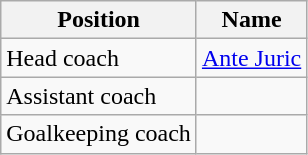<table class="wikitable">
<tr>
<th>Position</th>
<th>Name</th>
</tr>
<tr>
<td>Head coach</td>
<td> <a href='#'>Ante Juric</a></td>
</tr>
<tr>
<td>Assistant coach</td>
<td></td>
</tr>
<tr>
<td>Goalkeeping coach</td>
<td></td>
</tr>
</table>
